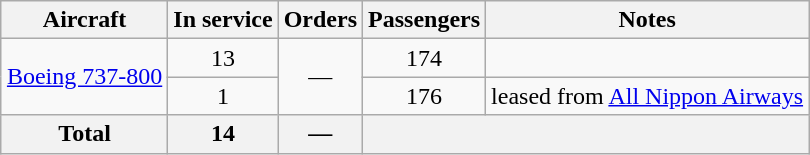<table class="wikitable" style="margin:1em auto; border-collapse:collapse; text-align:center;">
<tr>
<th>Aircraft</th>
<th>In service</th>
<th>Orders</th>
<th>Passengers</th>
<th>Notes</th>
</tr>
<tr>
<td rowspan="2"><a href='#'>Boeing 737-800</a></td>
<td>13</td>
<td rowspan="2">—</td>
<td>174</td>
<td></td>
</tr>
<tr>
<td>1</td>
<td>176</td>
<td>leased from <a href='#'>All Nippon Airways</a></td>
</tr>
<tr>
<th>Total</th>
<th>14</th>
<th>—</th>
<th colspan=2></th>
</tr>
</table>
